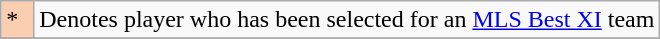<table class="wikitable">
<tr>
<td bgcolor="#FBCEB1" width="5%">*</td>
<td>Denotes player who has been selected for an <a href='#'>MLS Best XI</a> team</td>
</tr>
<tr>
</tr>
</table>
